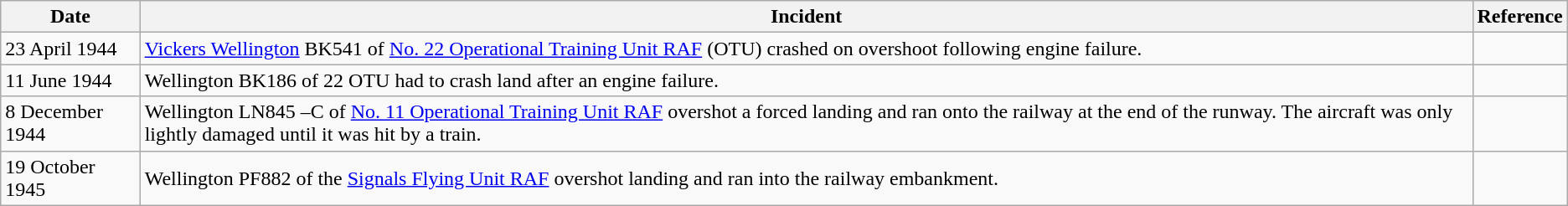<table class="wikitable sortable">
<tr>
<th>Date</th>
<th>Incident</th>
<th>Reference</th>
</tr>
<tr>
<td>23 April 1944</td>
<td><a href='#'>Vickers Wellington</a> BK541 of <a href='#'>No. 22 Operational Training Unit RAF</a> (OTU) crashed on overshoot following engine failure.</td>
<td></td>
</tr>
<tr>
<td>11 June 1944</td>
<td>Wellington BK186 of 22 OTU had to crash land after an engine failure.</td>
<td></td>
</tr>
<tr>
<td>8 December 1944</td>
<td>Wellington LN845 –C of <a href='#'>No. 11 Operational Training Unit RAF</a> overshot a forced landing and ran onto the railway at the end of the runway. The aircraft was only lightly damaged until it was hit by a train.</td>
<td></td>
</tr>
<tr>
<td>19 October 1945</td>
<td>Wellington PF882 of the <a href='#'>Signals Flying Unit RAF</a> overshot landing and ran into the railway embankment.</td>
<td></td>
</tr>
</table>
